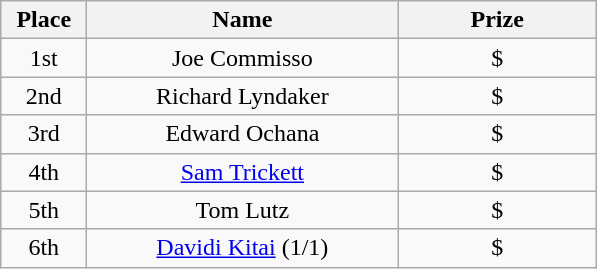<table class="wikitable">
<tr>
<th width="50">Place</th>
<th width="200">Name</th>
<th width="125">Prize</th>
</tr>
<tr>
<td align = "center">1st</td>
<td align = "center">Joe Commisso</td>
<td align = "center">$</td>
</tr>
<tr>
<td align = "center">2nd</td>
<td align = "center">Richard Lyndaker</td>
<td align = "center">$</td>
</tr>
<tr>
<td align = "center">3rd</td>
<td align = "center">Edward Ochana</td>
<td align = "center">$</td>
</tr>
<tr>
<td align = "center">4th</td>
<td align = "center"><a href='#'>Sam Trickett</a></td>
<td align = "center">$</td>
</tr>
<tr>
<td align = "center">5th</td>
<td align = "center">Tom Lutz</td>
<td align = "center">$</td>
</tr>
<tr>
<td align = "center">6th</td>
<td align = "center"><a href='#'>Davidi Kitai</a> (1/1)</td>
<td align = "center">$</td>
</tr>
</table>
